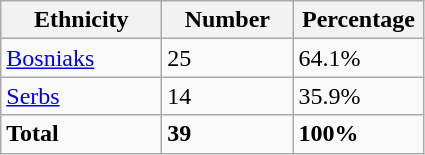<table class="wikitable">
<tr>
<th width="100px">Ethnicity</th>
<th width="80px">Number</th>
<th width="80px">Percentage</th>
</tr>
<tr>
<td><a href='#'>Bosniaks</a></td>
<td>25</td>
<td>64.1%</td>
</tr>
<tr>
<td><a href='#'>Serbs</a></td>
<td>14</td>
<td>35.9%</td>
</tr>
<tr>
<td><strong>Total</strong></td>
<td><strong>39</strong></td>
<td><strong>100%</strong></td>
</tr>
</table>
